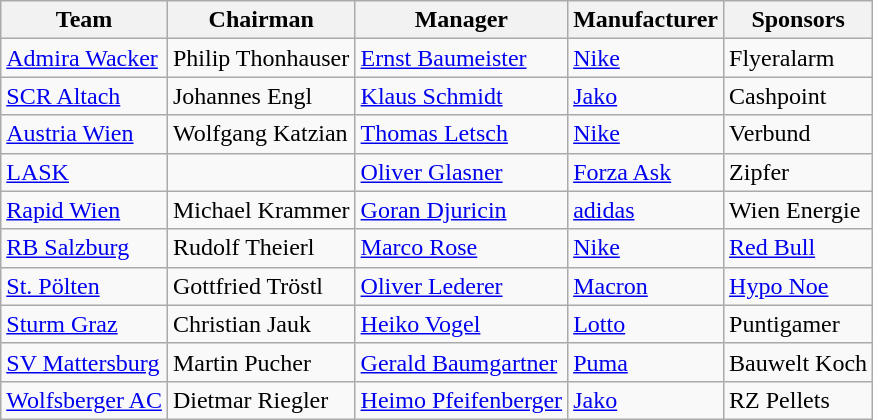<table class="wikitable sortable">
<tr>
<th>Team</th>
<th>Chairman</th>
<th>Manager</th>
<th>Manufacturer</th>
<th>Sponsors</th>
</tr>
<tr>
<td><a href='#'>Admira Wacker</a></td>
<td> Philip Thonhauser</td>
<td> <a href='#'>Ernst Baumeister</a></td>
<td><a href='#'>Nike</a></td>
<td>Flyeralarm</td>
</tr>
<tr>
<td><a href='#'>SCR Altach</a></td>
<td> Johannes Engl</td>
<td> <a href='#'>Klaus Schmidt</a></td>
<td><a href='#'>Jako</a></td>
<td>Cashpoint</td>
</tr>
<tr>
<td><a href='#'>Austria Wien</a></td>
<td> Wolfgang Katzian</td>
<td> <a href='#'>Thomas Letsch</a></td>
<td><a href='#'>Nike</a></td>
<td>Verbund</td>
</tr>
<tr>
<td><a href='#'>LASK</a></td>
<td></td>
<td> <a href='#'>Oliver Glasner</a></td>
<td><a href='#'>Forza Ask</a></td>
<td>Zipfer</td>
</tr>
<tr>
<td><a href='#'>Rapid Wien</a></td>
<td> Michael Krammer</td>
<td> <a href='#'>Goran Djuricin</a></td>
<td><a href='#'>adidas</a></td>
<td>Wien Energie</td>
</tr>
<tr>
<td><a href='#'>RB Salzburg</a></td>
<td> Rudolf Theierl</td>
<td> <a href='#'>Marco Rose</a></td>
<td><a href='#'>Nike</a></td>
<td><a href='#'>Red Bull</a></td>
</tr>
<tr>
<td><a href='#'>St. Pölten</a></td>
<td> Gottfried Tröstl</td>
<td> <a href='#'>Oliver Lederer</a></td>
<td><a href='#'>Macron</a></td>
<td><a href='#'>Hypo Noe</a></td>
</tr>
<tr>
<td><a href='#'>Sturm Graz</a></td>
<td> Christian Jauk</td>
<td> <a href='#'>Heiko Vogel</a></td>
<td><a href='#'>Lotto</a></td>
<td>Puntigamer</td>
</tr>
<tr>
<td><a href='#'>SV Mattersburg</a></td>
<td> Martin Pucher</td>
<td> <a href='#'>Gerald Baumgartner</a></td>
<td><a href='#'>Puma</a></td>
<td>Bauwelt Koch</td>
</tr>
<tr>
<td><a href='#'>Wolfsberger AC</a></td>
<td> Dietmar Riegler</td>
<td> <a href='#'>Heimo Pfeifenberger</a></td>
<td><a href='#'>Jako</a></td>
<td>RZ Pellets</td>
</tr>
</table>
